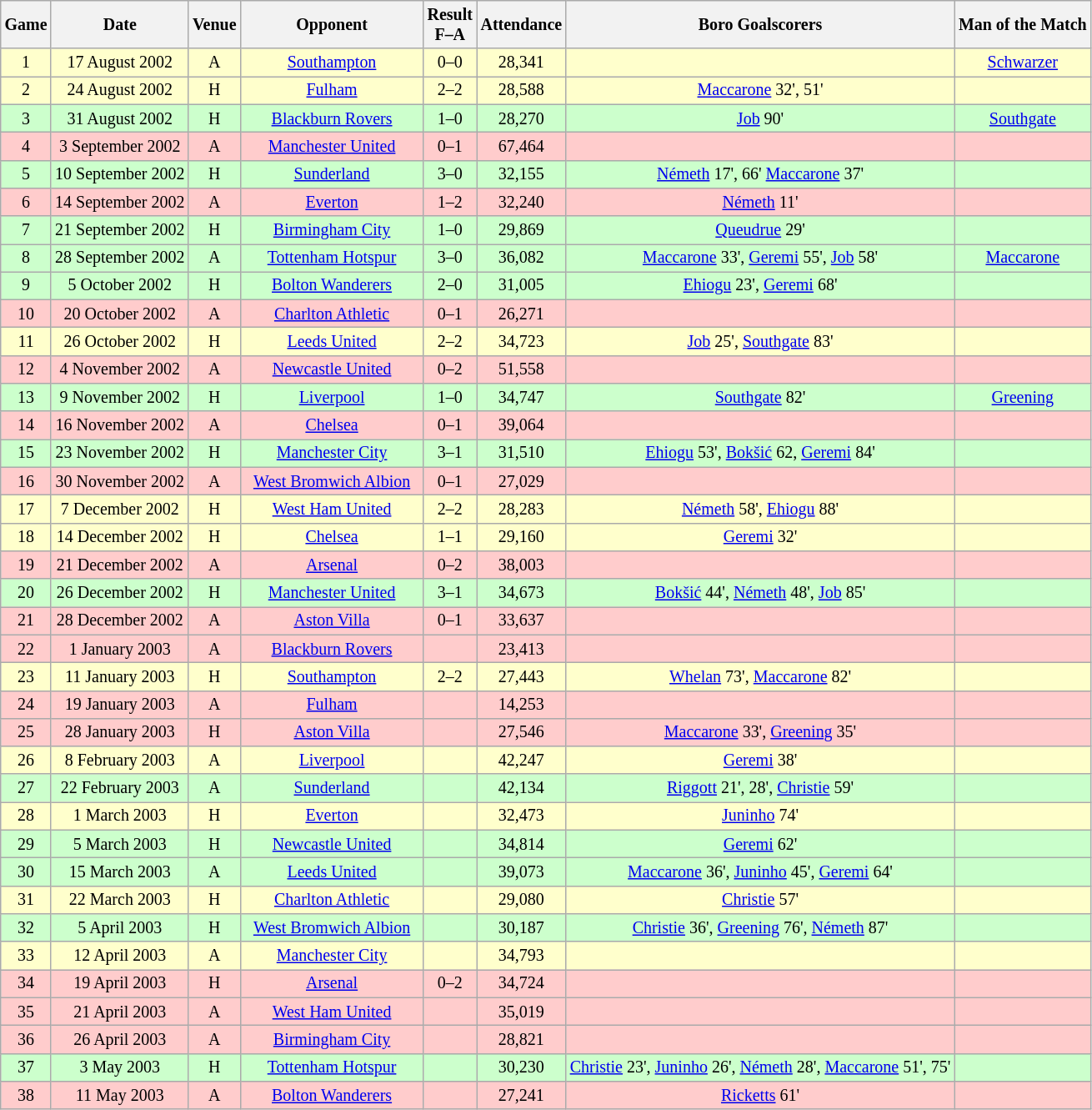<table class="wikitable" style="text-align:center; font-size:smaller;">
<tr>
<th>Game</th>
<th>Date</th>
<th>Venue</th>
<th style="width:140px;">Opponent</th>
<th>Result<br>F–A</th>
<th>Attendance</th>
<th>Boro Goalscorers</th>
<th>Man of the Match</th>
</tr>
<tr style="background:#ffc;">
<td>1</td>
<td>17 August 2002</td>
<td>A</td>
<td><a href='#'>Southampton</a></td>
<td>0–0</td>
<td>28,341</td>
<td></td>
<td><a href='#'>Schwarzer</a></td>
</tr>
<tr style="background:#ffc;">
<td>2</td>
<td>24 August 2002</td>
<td>H</td>
<td><a href='#'>Fulham</a></td>
<td>2–2</td>
<td>28,588</td>
<td><a href='#'>Maccarone</a> 32', 51'</td>
<td></td>
</tr>
<tr style="background:#cfc;">
<td>3</td>
<td>31 August 2002</td>
<td>H</td>
<td><a href='#'>Blackburn Rovers</a></td>
<td>1–0</td>
<td>28,270</td>
<td><a href='#'>Job</a> 90'</td>
<td><a href='#'>Southgate</a></td>
</tr>
<tr style="background:#fcc;">
<td>4</td>
<td>3 September 2002</td>
<td>A</td>
<td><a href='#'>Manchester United</a></td>
<td>0–1</td>
<td>67,464</td>
<td></td>
<td></td>
</tr>
<tr style="background:#cfc;">
<td>5</td>
<td>10 September 2002</td>
<td>H</td>
<td><a href='#'>Sunderland</a></td>
<td>3–0</td>
<td>32,155</td>
<td><a href='#'>Németh</a> 17', 66' <a href='#'>Maccarone</a> 37'</td>
<td></td>
</tr>
<tr style="background:#fcc;">
<td>6</td>
<td>14 September 2002</td>
<td>A</td>
<td><a href='#'>Everton</a></td>
<td>1–2</td>
<td>32,240</td>
<td><a href='#'>Németh</a> 11'</td>
<td></td>
</tr>
<tr style="background:#cfc;">
<td>7</td>
<td>21 September 2002</td>
<td>H</td>
<td><a href='#'>Birmingham City</a></td>
<td>1–0</td>
<td>29,869</td>
<td><a href='#'>Queudrue</a> 29'</td>
<td></td>
</tr>
<tr style="background:#cfc;">
<td>8</td>
<td>28 September 2002</td>
<td>A</td>
<td><a href='#'>Tottenham Hotspur</a></td>
<td>3–0</td>
<td>36,082</td>
<td><a href='#'>Maccarone</a> 33', <a href='#'>Geremi</a> 55', <a href='#'>Job</a> 58'</td>
<td><a href='#'>Maccarone</a></td>
</tr>
<tr style="background:#cfc;">
<td>9</td>
<td>5 October 2002</td>
<td>H</td>
<td><a href='#'>Bolton Wanderers</a></td>
<td>2–0</td>
<td>31,005</td>
<td><a href='#'>Ehiogu</a> 23', <a href='#'>Geremi</a> 68'</td>
<td></td>
</tr>
<tr style="background:#fcc;">
<td>10</td>
<td>20 October 2002</td>
<td>A</td>
<td><a href='#'>Charlton Athletic</a></td>
<td>0–1</td>
<td>26,271</td>
<td></td>
<td></td>
</tr>
<tr style="background:#ffc;">
<td>11</td>
<td>26 October 2002</td>
<td>H</td>
<td><a href='#'>Leeds United</a></td>
<td>2–2</td>
<td>34,723</td>
<td><a href='#'>Job</a> 25', <a href='#'>Southgate</a> 83'</td>
<td></td>
</tr>
<tr style="background:#fcc;">
<td>12</td>
<td>4 November 2002</td>
<td>A</td>
<td><a href='#'>Newcastle United</a></td>
<td>0–2</td>
<td>51,558</td>
<td></td>
<td></td>
</tr>
<tr style="background:#cfc;">
<td>13</td>
<td>9 November 2002</td>
<td>H</td>
<td><a href='#'>Liverpool</a></td>
<td>1–0</td>
<td>34,747</td>
<td><a href='#'>Southgate</a> 82'</td>
<td><a href='#'>Greening</a></td>
</tr>
<tr style="background:#fcc;">
<td>14</td>
<td>16 November 2002</td>
<td>A</td>
<td><a href='#'>Chelsea</a></td>
<td>0–1</td>
<td>39,064</td>
<td></td>
<td></td>
</tr>
<tr style="background:#cfc;">
<td>15</td>
<td>23 November 2002</td>
<td>H</td>
<td><a href='#'>Manchester City</a></td>
<td>3–1</td>
<td>31,510</td>
<td><a href='#'>Ehiogu</a> 53', <a href='#'>Bokšić</a> 62, <a href='#'>Geremi</a> 84'</td>
<td></td>
</tr>
<tr style="background:#fcc;">
<td>16</td>
<td>30 November 2002</td>
<td>A</td>
<td><a href='#'>West Bromwich Albion</a></td>
<td>0–1</td>
<td>27,029</td>
<td></td>
<td></td>
</tr>
<tr style="background:#ffc;">
<td>17</td>
<td>7 December 2002</td>
<td>H</td>
<td><a href='#'>West Ham United</a></td>
<td>2–2</td>
<td>28,283</td>
<td><a href='#'>Németh</a> 58', <a href='#'>Ehiogu</a> 88'</td>
<td></td>
</tr>
<tr style="background:#ffc;">
<td>18</td>
<td>14 December 2002</td>
<td>H</td>
<td><a href='#'>Chelsea</a></td>
<td>1–1</td>
<td>29,160</td>
<td><a href='#'>Geremi</a> 32'</td>
<td></td>
</tr>
<tr style="background:#fcc;">
<td>19</td>
<td>21 December 2002</td>
<td>A</td>
<td><a href='#'>Arsenal</a></td>
<td>0–2</td>
<td>38,003</td>
<td></td>
<td></td>
</tr>
<tr style="background:#cfc;">
<td>20</td>
<td>26 December 2002</td>
<td>H</td>
<td><a href='#'>Manchester United</a></td>
<td>3–1</td>
<td>34,673</td>
<td><a href='#'>Bokšić</a> 44', <a href='#'>Németh</a> 48', <a href='#'>Job</a> 85'</td>
<td></td>
</tr>
<tr style="background:#fcc;">
<td>21</td>
<td>28 December 2002</td>
<td>A</td>
<td><a href='#'>Aston Villa</a></td>
<td>0–1</td>
<td>33,637</td>
<td></td>
<td></td>
</tr>
<tr style="background:#fcc;">
<td>22</td>
<td>1 January 2003</td>
<td>A</td>
<td><a href='#'>Blackburn Rovers</a></td>
<td></td>
<td>23,413</td>
<td></td>
<td></td>
</tr>
<tr style="background:#ffc;">
<td>23</td>
<td>11 January 2003</td>
<td>H</td>
<td><a href='#'>Southampton</a></td>
<td>2–2</td>
<td>27,443</td>
<td><a href='#'>Whelan</a> 73', <a href='#'>Maccarone</a> 82'</td>
<td></td>
</tr>
<tr style="background:#fcc;">
<td>24</td>
<td>19 January 2003</td>
<td>A</td>
<td><a href='#'>Fulham</a></td>
<td></td>
<td>14,253</td>
<td></td>
<td></td>
</tr>
<tr style="background:#fcc;">
<td>25</td>
<td>28 January 2003</td>
<td>H</td>
<td><a href='#'>Aston Villa</a></td>
<td></td>
<td>27,546</td>
<td><a href='#'>Maccarone</a> 33', <a href='#'>Greening</a> 35'</td>
<td></td>
</tr>
<tr style="background:#ffc;">
<td>26</td>
<td>8 February 2003</td>
<td>A</td>
<td><a href='#'>Liverpool</a></td>
<td></td>
<td>42,247</td>
<td><a href='#'>Geremi</a> 38'</td>
<td></td>
</tr>
<tr style="background:#cfc;">
<td>27</td>
<td>22 February 2003</td>
<td>A</td>
<td><a href='#'>Sunderland</a></td>
<td></td>
<td>42,134</td>
<td><a href='#'>Riggott</a> 21', 28', <a href='#'>Christie</a> 59'</td>
<td></td>
</tr>
<tr style="background:#ffc;">
<td>28</td>
<td>1 March 2003</td>
<td>H</td>
<td><a href='#'>Everton</a></td>
<td></td>
<td>32,473</td>
<td><a href='#'>Juninho</a> 74'</td>
<td></td>
</tr>
<tr style="background:#cfc;">
<td>29</td>
<td>5 March 2003</td>
<td>H</td>
<td><a href='#'>Newcastle United</a></td>
<td></td>
<td>34,814</td>
<td><a href='#'>Geremi</a> 62'</td>
<td></td>
</tr>
<tr style="background:#cfc;">
<td>30</td>
<td>15 March 2003</td>
<td>A</td>
<td><a href='#'>Leeds United</a></td>
<td></td>
<td>39,073</td>
<td><a href='#'>Maccarone</a> 36', <a href='#'>Juninho</a> 45', <a href='#'>Geremi</a> 64'</td>
<td></td>
</tr>
<tr style="background:#ffc;">
<td>31</td>
<td>22 March 2003</td>
<td>H</td>
<td><a href='#'>Charlton Athletic</a></td>
<td></td>
<td>29,080</td>
<td><a href='#'>Christie</a> 57'</td>
<td></td>
</tr>
<tr style="background:#cfc;">
<td>32</td>
<td>5 April 2003</td>
<td>H</td>
<td><a href='#'>West Bromwich Albion</a></td>
<td></td>
<td>30,187</td>
<td><a href='#'>Christie</a> 36', <a href='#'>Greening</a> 76', <a href='#'>Németh</a> 87'</td>
<td></td>
</tr>
<tr style="background:#ffc;">
<td>33</td>
<td>12 April 2003</td>
<td>A</td>
<td><a href='#'>Manchester City</a></td>
<td></td>
<td>34,793</td>
<td></td>
<td></td>
</tr>
<tr style="background:#fcc;">
<td>34</td>
<td>19 April 2003</td>
<td>H</td>
<td><a href='#'>Arsenal</a></td>
<td>0–2</td>
<td>34,724</td>
<td></td>
<td></td>
</tr>
<tr style="background:#fcc;">
<td>35</td>
<td>21 April 2003</td>
<td>A</td>
<td><a href='#'>West Ham United</a></td>
<td></td>
<td>35,019</td>
<td></td>
<td></td>
</tr>
<tr style="background:#fcc;">
<td>36</td>
<td>26 April 2003</td>
<td>A</td>
<td><a href='#'>Birmingham City</a></td>
<td></td>
<td>28,821</td>
<td></td>
<td></td>
</tr>
<tr style="background:#cfc;">
<td>37</td>
<td>3 May 2003</td>
<td>H</td>
<td><a href='#'>Tottenham Hotspur</a></td>
<td></td>
<td>30,230</td>
<td><a href='#'>Christie</a> 23', <a href='#'>Juninho</a> 26', <a href='#'>Németh</a> 28', <a href='#'>Maccarone</a> 51', 75'</td>
<td></td>
</tr>
<tr style="background:#fcc;">
<td>38</td>
<td>11 May 2003</td>
<td>A</td>
<td><a href='#'>Bolton Wanderers</a></td>
<td></td>
<td>27,241</td>
<td><a href='#'>Ricketts</a> 61'</td>
<td></td>
</tr>
</table>
